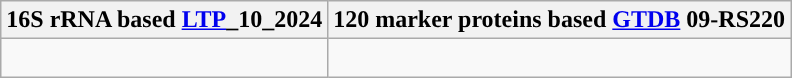<table class="wikitable">
<tr>
<th colspan=1>16S rRNA based <a href='#'>LTP</a>_10_2024</th>
<th colspan=1>120 marker proteins based <a href='#'>GTDB</a> 09-RS220</th>
</tr>
<tr>
<td style="vertical-align:top"><br></td>
<td><br></td>
</tr>
</table>
